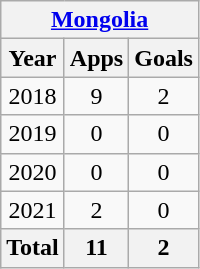<table class="wikitable" style="text-align:center">
<tr>
<th colspan=3><a href='#'>Mongolia</a></th>
</tr>
<tr>
<th>Year</th>
<th>Apps</th>
<th>Goals</th>
</tr>
<tr>
<td>2018</td>
<td>9</td>
<td>2</td>
</tr>
<tr>
<td>2019</td>
<td>0</td>
<td>0</td>
</tr>
<tr>
<td>2020</td>
<td>0</td>
<td>0</td>
</tr>
<tr>
<td>2021</td>
<td>2</td>
<td>0</td>
</tr>
<tr>
<th>Total</th>
<th>11</th>
<th>2</th>
</tr>
</table>
